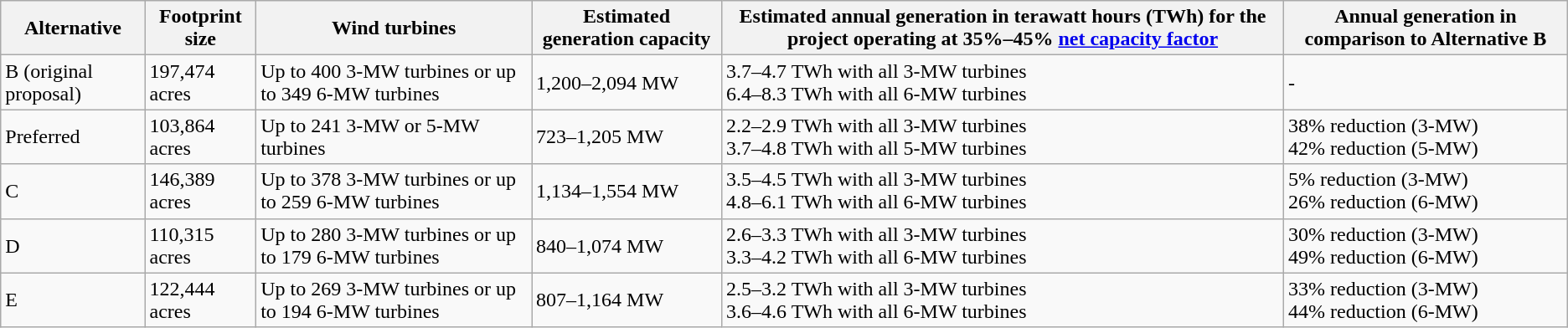<table class="wikitable">
<tr>
<th>Alternative</th>
<th>Footprint  size</th>
<th>Wind turbines</th>
<th>Estimated generation  capacity</th>
<th>Estimated annual generation in terawatt hours (TWh) for the project operating at 35%–45% <a href='#'>net capacity factor</a></th>
<th>Annual generation in comparison to Alternative B</th>
</tr>
<tr>
<td>B (original proposal)</td>
<td>197,474  acres</td>
<td>Up to 400 3-MW turbines or up to 349 6-MW turbines</td>
<td>1,200–2,094 MW</td>
<td>3.7–4.7 TWh with all  3-MW turbines<br>6.4–8.3 TWh with all 6-MW turbines</td>
<td>-</td>
</tr>
<tr>
<td>Preferred</td>
<td>103,864 acres</td>
<td>Up to 241 3-MW or 5-MW turbines</td>
<td>723–1,205 MW</td>
<td>2.2–2.9 TWh with all 3-MW turbines<br>3.7–4.8 TWh with all 5-MW turbines</td>
<td>38% reduction (3-MW)<br>42% reduction (5-MW)</td>
</tr>
<tr>
<td>C</td>
<td>146,389  acres</td>
<td>Up to 378 3-MW turbines or up to 259 6-MW turbines</td>
<td>1,134–1,554 MW</td>
<td>3.5–4.5 TWh  with all 3-MW turbines<br>4.8–6.1 TWh with all 6-MW turbines</td>
<td>5% reduction  (3-MW)<br>26% reduction (6-MW)</td>
</tr>
<tr>
<td>D</td>
<td>110,315  acres</td>
<td>Up to 280 3-MW turbines or up to 179 6-MW turbines</td>
<td>840–1,074 MW</td>
<td>2.6–3.3 TWh  with all 3-MW turbines<br>3.3–4.2 TWh with all 6-MW turbines</td>
<td>30% reduction (3-MW)<br>49% reduction (6-MW)</td>
</tr>
<tr>
<td>E</td>
<td>122,444  acres</td>
<td>Up to 269 3-MW turbines or up to 194 6-MW turbines</td>
<td>807–1,164 MW</td>
<td>2.5–3.2 TWh  with all 3-MW turbines<br>3.6–4.6 TWh with all 6-MW  turbines</td>
<td>33% reduction  (3-MW)<br>44% reduction (6-MW)</td>
</tr>
</table>
